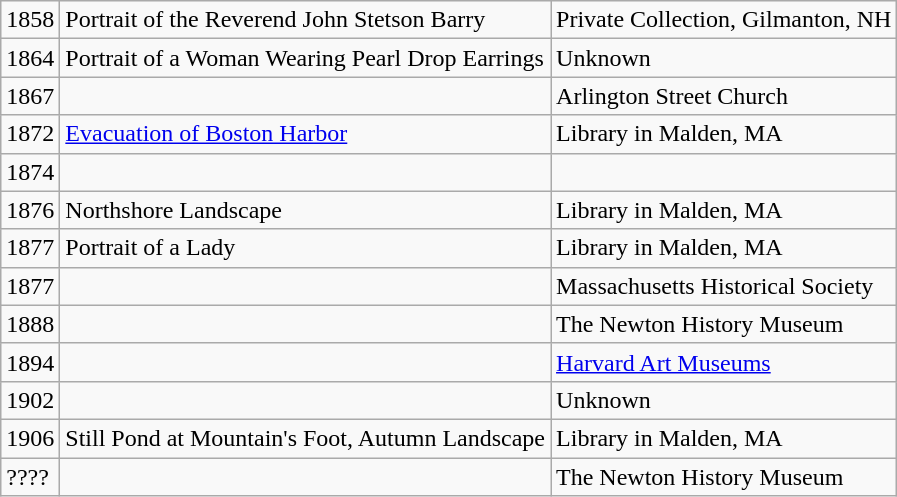<table class="wikitable">
<tr>
<td>1858</td>
<td>Portrait of the Reverend John Stetson Barry</td>
<td>Private Collection, Gilmanton, NH</td>
</tr>
<tr>
<td>1864</td>
<td>Portrait of a Woman Wearing Pearl Drop Earrings</td>
<td>Unknown</td>
</tr>
<tr>
<td>1867</td>
<td></td>
<td>Arlington Street Church</td>
</tr>
<tr>
<td>1872</td>
<td><a href='#'>Evacuation of Boston Harbor</a></td>
<td>Library in Malden, MA</td>
</tr>
<tr>
<td>1874</td>
<td></td>
<td></td>
</tr>
<tr>
<td>1876</td>
<td>Northshore Landscape</td>
<td>Library in Malden, MA</td>
</tr>
<tr>
<td>1877</td>
<td>Portrait of a Lady</td>
<td>Library in Malden, MA</td>
</tr>
<tr>
<td>1877</td>
<td></td>
<td>Massachusetts Historical Society</td>
</tr>
<tr>
<td>1888</td>
<td></td>
<td>The Newton History Museum</td>
</tr>
<tr>
<td>1894</td>
<td></td>
<td><a href='#'>Harvard Art Museums</a></td>
</tr>
<tr>
<td>1902</td>
<td></td>
<td>Unknown</td>
</tr>
<tr>
<td>1906</td>
<td>Still Pond at Mountain's Foot, Autumn Landscape</td>
<td>Library in Malden, MA</td>
</tr>
<tr>
<td>????</td>
<td></td>
<td>The Newton History Museum</td>
</tr>
</table>
